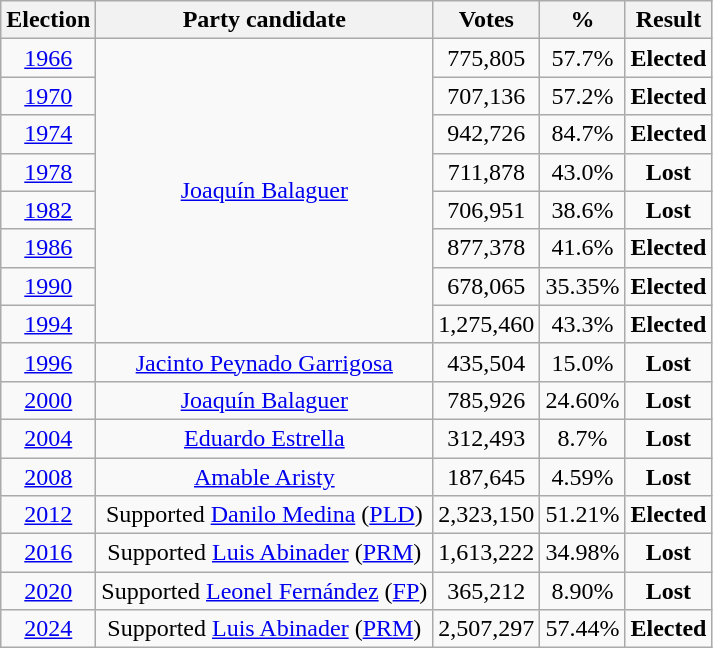<table class="wikitable" style="text-align:center">
<tr>
<th>Election</th>
<th>Party candidate</th>
<th>Votes</th>
<th>%</th>
<th>Result</th>
</tr>
<tr>
<td><a href='#'>1966</a></td>
<td rowspan="8"><a href='#'>Joaquín Balaguer</a></td>
<td>775,805</td>
<td>57.7%</td>
<td><strong>Elected</strong> </td>
</tr>
<tr>
<td><a href='#'>1970</a></td>
<td>707,136</td>
<td>57.2%</td>
<td><strong>Elected</strong> </td>
</tr>
<tr>
<td><a href='#'>1974</a></td>
<td>942,726</td>
<td>84.7%</td>
<td><strong>Elected</strong> </td>
</tr>
<tr>
<td><a href='#'>1978</a></td>
<td>711,878</td>
<td>43.0%</td>
<td><strong>Lost</strong> </td>
</tr>
<tr>
<td><a href='#'>1982</a></td>
<td>706,951</td>
<td>38.6%</td>
<td><strong>Lost</strong> </td>
</tr>
<tr>
<td><a href='#'>1986</a></td>
<td>877,378</td>
<td>41.6%</td>
<td><strong>Elected</strong> </td>
</tr>
<tr>
<td><a href='#'>1990</a></td>
<td>678,065</td>
<td>35.35%</td>
<td><strong>Elected</strong> </td>
</tr>
<tr>
<td><a href='#'>1994</a></td>
<td>1,275,460</td>
<td>43.3%</td>
<td><strong>Elected</strong> </td>
</tr>
<tr>
<td><a href='#'>1996</a></td>
<td><a href='#'>Jacinto Peynado Garrigosa</a></td>
<td>435,504</td>
<td>15.0%</td>
<td><strong>Lost</strong> </td>
</tr>
<tr>
<td><a href='#'>2000</a></td>
<td><a href='#'>Joaquín Balaguer</a></td>
<td>785,926</td>
<td>24.60%</td>
<td><strong>Lost</strong> </td>
</tr>
<tr>
<td><a href='#'>2004</a></td>
<td><a href='#'>Eduardo Estrella</a></td>
<td>312,493</td>
<td>8.7%</td>
<td><strong>Lost</strong> </td>
</tr>
<tr>
<td><a href='#'>2008</a></td>
<td><a href='#'>Amable Aristy</a></td>
<td>187,645</td>
<td>4.59%</td>
<td><strong>Lost</strong> </td>
</tr>
<tr>
<td><a href='#'>2012</a></td>
<td>Supported <a href='#'>Danilo Medina</a> (<a href='#'>PLD</a>)</td>
<td>2,323,150</td>
<td>51.21%</td>
<td><strong>Elected</strong> </td>
</tr>
<tr>
<td><a href='#'>2016</a></td>
<td>Supported <a href='#'>Luis Abinader</a> (<a href='#'>PRM</a>)</td>
<td>1,613,222</td>
<td>34.98%</td>
<td><strong>Lost</strong> </td>
</tr>
<tr>
<td><a href='#'>2020</a></td>
<td>Supported <a href='#'>Leonel Fernández</a> (<a href='#'>FP</a>)</td>
<td>365,212</td>
<td>8.90%</td>
<td><strong>Lost</strong> </td>
</tr>
<tr>
<td><a href='#'>2024</a></td>
<td>Supported <a href='#'>Luis Abinader</a> (<a href='#'>PRM</a>)</td>
<td>2,507,297</td>
<td>57.44%</td>
<td><strong>Elected</strong> </td>
</tr>
</table>
